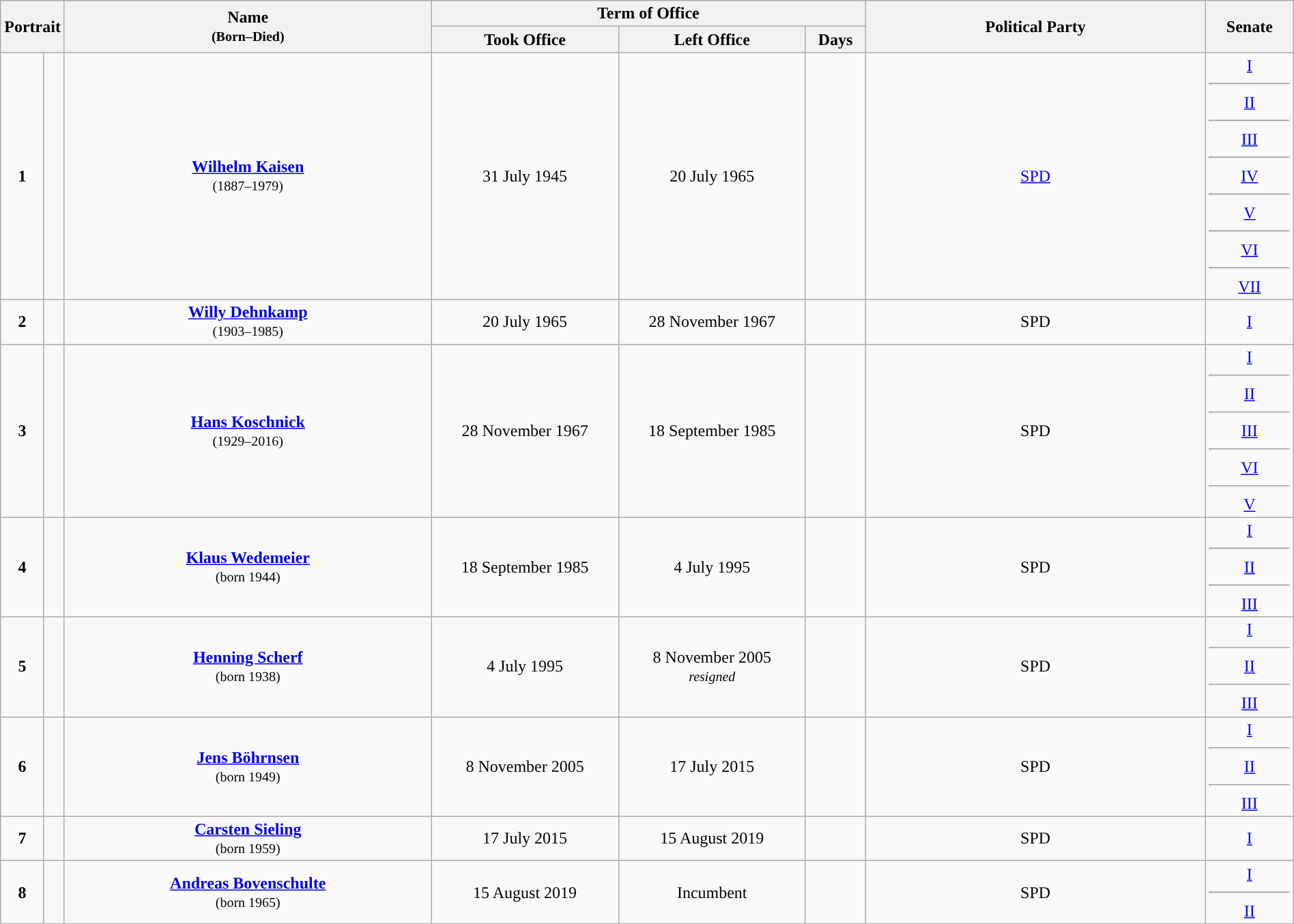<table class="wikitable" style="text-align:center; width:100%; border:1px #AAAAFF solid">
<tr>
<th width=80px rowspan=2 colspan=2>Portrait</th>
<th width=30% rowspan=2>Name<br><small>(Born–Died)</small></th>
<th width=35% colspan=3>Term of Office</th>
<th width=28% rowspan=2>Political Party</th>
<th width=28% rowspan=2>Senate</th>
</tr>
<tr>
<th>Took Office</th>
<th>Left Office</th>
<th>Days</th>
</tr>
<tr>
<td style="background:"><strong>1</strong></td>
<td></td>
<td><strong><a href='#'>Wilhelm Kaisen</a></strong><br><small>(1887–1979)</small></td>
<td>31 July 1945</td>
<td>20 July 1965</td>
<td></td>
<td><a href='#'>SPD</a></td>
<td><a href='#'>I</a><hr><a href='#'>II</a><hr><a href='#'>III</a><hr><a href='#'>IV</a><hr><a href='#'>V</a><hr><a href='#'>VI</a><hr><a href='#'>VII</a></td>
</tr>
<tr>
<td style="background:"><strong>2</strong></td>
<td></td>
<td><strong><a href='#'>Willy Dehnkamp</a></strong><br><small>(1903–1985)</small></td>
<td>20 July 1965</td>
<td>28 November 1967</td>
<td></td>
<td>SPD</td>
<td><a href='#'>I</a></td>
</tr>
<tr>
<td style="background:"><strong>3</strong></td>
<td></td>
<td><strong><a href='#'>Hans Koschnick</a></strong><br><small>(1929–2016)</small></td>
<td>28 November 1967</td>
<td>18 September 1985</td>
<td></td>
<td>SPD</td>
<td><a href='#'>I</a><hr><a href='#'>II</a><hr><a href='#'>III</a><hr><a href='#'>VI</a><hr><a href='#'>V</a></td>
</tr>
<tr>
<td style="background:"><strong>4</strong></td>
<td></td>
<td><strong><a href='#'>Klaus Wedemeier</a></strong><br><small>(born 1944)</small></td>
<td>18 September 1985</td>
<td>4 July 1995</td>
<td></td>
<td>SPD</td>
<td><a href='#'>I</a><hr><a href='#'>II</a><hr><a href='#'>III</a></td>
</tr>
<tr>
<td style="background:"><strong>5</strong></td>
<td></td>
<td><strong><a href='#'>Henning Scherf</a></strong><br><small>(born 1938)</small></td>
<td>4 July 1995</td>
<td>8 November 2005<br><small><em>resigned</em></small></td>
<td></td>
<td>SPD</td>
<td><a href='#'>I</a><hr><a href='#'>II</a><hr><a href='#'>III</a></td>
</tr>
<tr>
<td style="background:"><strong>6</strong></td>
<td></td>
<td><strong><a href='#'>Jens Böhrnsen</a></strong><br><small>(born 1949)</small></td>
<td>8 November 2005</td>
<td>17 July 2015</td>
<td></td>
<td>SPD</td>
<td><a href='#'>I</a><hr><a href='#'>II</a><hr><a href='#'>III</a></td>
</tr>
<tr>
<td style="background:"><strong>7</strong></td>
<td></td>
<td><strong><a href='#'>Carsten Sieling</a></strong><br><small>(born 1959)</small></td>
<td>17 July 2015</td>
<td>15 August 2019</td>
<td></td>
<td>SPD</td>
<td><a href='#'>I</a></td>
</tr>
<tr>
<td style="background:"><strong>8</strong></td>
<td></td>
<td><strong><a href='#'>Andreas Bovenschulte</a></strong><br><small>(born 1965)</small></td>
<td>15 August 2019</td>
<td>Incumbent</td>
<td></td>
<td>SPD</td>
<td><a href='#'>I</a><hr><a href='#'>II</a></td>
</tr>
</table>
